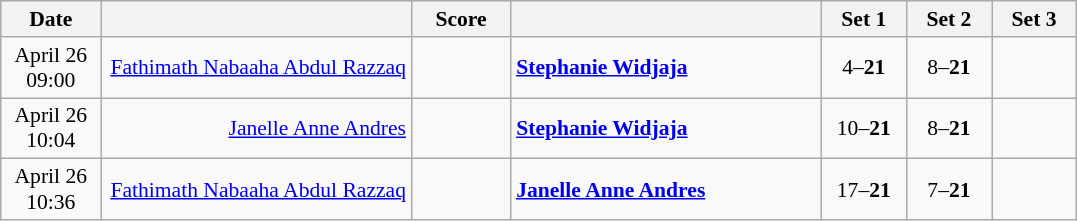<table class="wikitable" style="text-align: center; font-size:90%">
<tr>
<th width="60">Date</th>
<th align="right" width="200"></th>
<th width="60">Score</th>
<th align="left" width="200"></th>
<th width="50">Set 1</th>
<th width="50">Set 2</th>
<th width="50">Set 3</th>
</tr>
<tr>
<td>April 26<br>09:00</td>
<td align="right"><a href='#'>Fathimath Nabaaha Abdul Razzaq</a> </td>
<td align="center"></td>
<td align="left"><strong> <a href='#'>Stephanie Widjaja</a></strong></td>
<td>4–<strong>21</strong></td>
<td>8–<strong>21</strong></td>
<td></td>
</tr>
<tr>
<td>April 26<br>10:04</td>
<td align="right"><a href='#'>Janelle Anne Andres</a> </td>
<td align="center"></td>
<td align="left"><strong> <a href='#'>Stephanie Widjaja</a></strong></td>
<td>10–<strong>21</strong></td>
<td>8–<strong>21</strong></td>
<td></td>
</tr>
<tr>
<td>April 26<br>10:36</td>
<td align="right"><a href='#'>Fathimath Nabaaha Abdul Razzaq</a> </td>
<td align="center"></td>
<td align="left"><strong> <a href='#'>Janelle Anne Andres</a></strong></td>
<td>17–<strong>21</strong></td>
<td>7–<strong>21</strong></td>
<td></td>
</tr>
</table>
